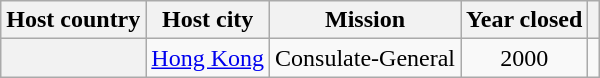<table class="wikitable plainrowheaders" style="text-align:center;">
<tr>
<th scope="col">Host country</th>
<th scope="col">Host city</th>
<th scope="col">Mission</th>
<th scope="col">Year closed</th>
<th scope="col"></th>
</tr>
<tr>
<th scope="row"></th>
<td><a href='#'>Hong Kong</a></td>
<td>Consulate-General</td>
<td>2000</td>
<td></td>
</tr>
</table>
